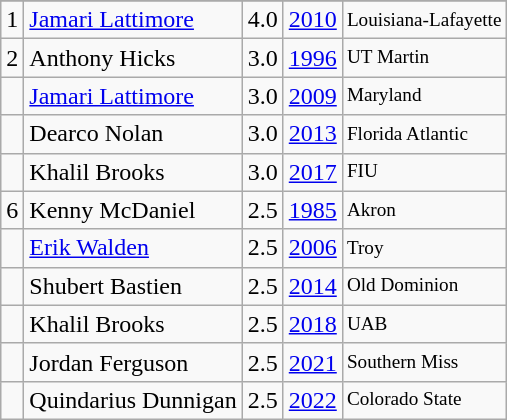<table class="wikitable">
<tr>
</tr>
<tr>
<td>1</td>
<td><a href='#'>Jamari Lattimore</a></td>
<td>4.0</td>
<td><a href='#'>2010</a></td>
<td style="font-size:80%;">Louisiana-Lafayette</td>
</tr>
<tr>
<td>2</td>
<td>Anthony Hicks</td>
<td>3.0</td>
<td><a href='#'>1996</a></td>
<td style="font-size:80%;">UT Martin</td>
</tr>
<tr>
<td></td>
<td><a href='#'>Jamari Lattimore</a></td>
<td>3.0</td>
<td><a href='#'>2009</a></td>
<td style="font-size:80%;">Maryland</td>
</tr>
<tr>
<td></td>
<td>Dearco Nolan</td>
<td>3.0</td>
<td><a href='#'>2013</a></td>
<td style="font-size:80%;">Florida Atlantic</td>
</tr>
<tr>
<td></td>
<td>Khalil Brooks</td>
<td>3.0</td>
<td><a href='#'>2017</a></td>
<td style="font-size:80%;">FIU</td>
</tr>
<tr>
<td>6</td>
<td>Kenny McDaniel</td>
<td>2.5</td>
<td><a href='#'>1985</a></td>
<td style="font-size:80%;">Akron</td>
</tr>
<tr>
<td></td>
<td><a href='#'>Erik Walden</a></td>
<td>2.5</td>
<td><a href='#'>2006</a></td>
<td style="font-size:80%;">Troy</td>
</tr>
<tr>
<td></td>
<td>Shubert Bastien</td>
<td>2.5</td>
<td><a href='#'>2014</a></td>
<td style="font-size:80%;">Old Dominion</td>
</tr>
<tr>
<td></td>
<td>Khalil Brooks</td>
<td>2.5</td>
<td><a href='#'>2018</a></td>
<td style="font-size:80%;">UAB</td>
</tr>
<tr>
<td></td>
<td>Jordan Ferguson</td>
<td>2.5</td>
<td><a href='#'>2021</a></td>
<td style="font-size:80%;">Southern Miss</td>
</tr>
<tr>
<td></td>
<td>Quindarius Dunnigan</td>
<td>2.5</td>
<td><a href='#'>2022</a></td>
<td style="font-size:80%;">Colorado State</td>
</tr>
</table>
